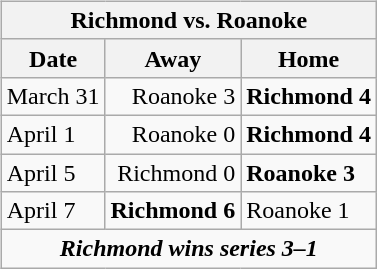<table cellspacing="10">
<tr>
<td valign="top"><br><table class="wikitable">
<tr>
<th bgcolor="#DDDDDD" colspan="4">Richmond vs. Roanoke</th>
</tr>
<tr>
<th>Date</th>
<th>Away</th>
<th>Home</th>
</tr>
<tr>
<td>March 31</td>
<td align="right">Roanoke 3</td>
<td><strong>Richmond 4</strong></td>
</tr>
<tr>
<td>April 1</td>
<td align="right">Roanoke 0</td>
<td><strong>Richmond 4</strong></td>
</tr>
<tr>
<td>April 5</td>
<td align="right">Richmond 0</td>
<td><strong>Roanoke 3</strong></td>
</tr>
<tr>
<td>April 7</td>
<td align="right"><strong>Richmond 6</strong></td>
<td>Roanoke 1</td>
</tr>
<tr align="center">
<td colspan="4"><strong><em>Richmond wins series 3–1</em></strong></td>
</tr>
</table>
</td>
</tr>
</table>
